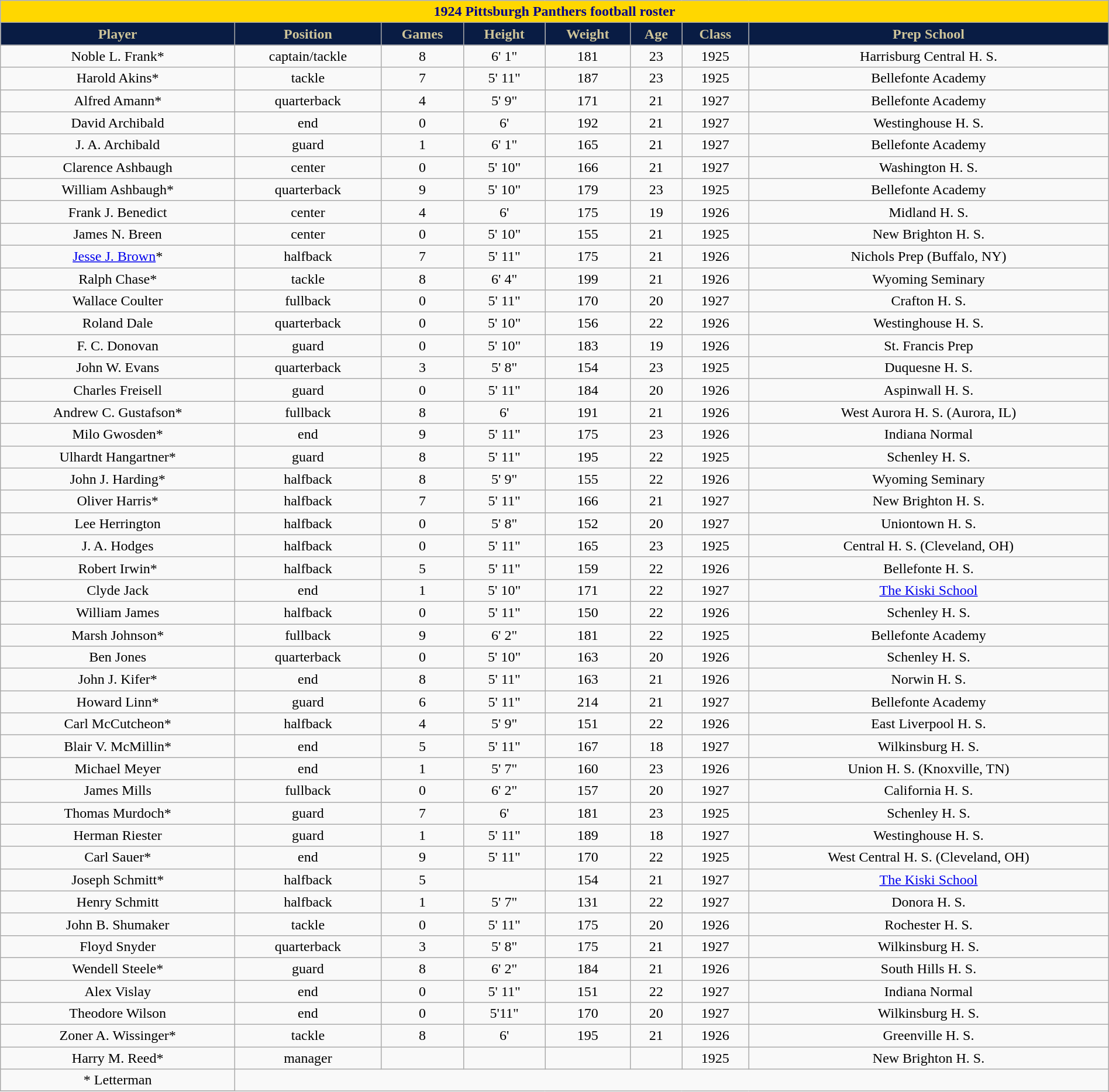<table class="wikitable collapsible collapsed" style="margin: left; text-align:right; width:100%;">
<tr>
<th colspan="10" ; style="background:gold; color:darkblue; text-align: center;"><strong>1924 Pittsburgh Panthers football roster</strong></th>
</tr>
<tr align="center"  style="background:#091C44; color:#CEC499;">
<td><strong>Player</strong></td>
<td><strong>Position</strong></td>
<td><strong>Games</strong></td>
<td><strong>Height</strong></td>
<td><strong>Weight</strong></td>
<td><strong>Age</strong></td>
<td><strong>Class</strong></td>
<td><strong>Prep School</strong></td>
</tr>
<tr align="center" bgcolor="">
<td>Noble L. Frank*</td>
<td>captain/tackle</td>
<td>8</td>
<td>6' 1"</td>
<td>181</td>
<td>23</td>
<td>1925</td>
<td>Harrisburg Central H. S.</td>
</tr>
<tr align="center" bgcolor="">
<td>Harold Akins*</td>
<td>tackle</td>
<td>7</td>
<td>5' 11"</td>
<td>187</td>
<td>23</td>
<td>1925</td>
<td>Bellefonte Academy</td>
</tr>
<tr align="center" bgcolor="">
<td>Alfred Amann*</td>
<td>quarterback</td>
<td>4</td>
<td>5' 9"</td>
<td>171</td>
<td>21</td>
<td>1927</td>
<td>Bellefonte Academy</td>
</tr>
<tr align="center" bgcolor="">
<td>David Archibald</td>
<td>end</td>
<td>0</td>
<td>6'</td>
<td>192</td>
<td>21</td>
<td>1927</td>
<td>Westinghouse H. S.</td>
</tr>
<tr align="center" bgcolor="">
<td>J. A. Archibald</td>
<td>guard</td>
<td>1</td>
<td>6' 1"</td>
<td>165</td>
<td>21</td>
<td>1927</td>
<td>Bellefonte Academy</td>
</tr>
<tr align="center" bgcolor="">
<td>Clarence Ashbaugh</td>
<td>center</td>
<td>0</td>
<td>5' 10"</td>
<td>166</td>
<td>21</td>
<td>1927</td>
<td>Washington H. S.</td>
</tr>
<tr align="center" bgcolor="">
<td>William Ashbaugh*</td>
<td>quarterback</td>
<td>9</td>
<td>5' 10"</td>
<td>179</td>
<td>23</td>
<td>1925</td>
<td>Bellefonte Academy</td>
</tr>
<tr align="center" bgcolor="">
<td>Frank J. Benedict</td>
<td>center</td>
<td>4</td>
<td>6'</td>
<td>175</td>
<td>19</td>
<td>1926</td>
<td>Midland H. S.</td>
</tr>
<tr align="center" bgcolor="">
<td>James N. Breen</td>
<td>center</td>
<td>0</td>
<td>5' 10"</td>
<td>155</td>
<td>21</td>
<td>1925</td>
<td>New Brighton H. S.</td>
</tr>
<tr align="center" bgcolor="">
<td><a href='#'>Jesse J. Brown</a>*</td>
<td>halfback</td>
<td>7</td>
<td>5' 11"</td>
<td>175</td>
<td>21</td>
<td>1926</td>
<td>Nichols Prep (Buffalo, NY)</td>
</tr>
<tr align="center" bgcolor="">
<td>Ralph Chase*</td>
<td>tackle</td>
<td>8</td>
<td>6' 4"</td>
<td>199</td>
<td>21</td>
<td>1926</td>
<td>Wyoming Seminary</td>
</tr>
<tr align="center" bgcolor="">
<td>Wallace Coulter</td>
<td>fullback</td>
<td>0</td>
<td>5' 11"</td>
<td>170</td>
<td>20</td>
<td>1927</td>
<td>Crafton H. S.</td>
</tr>
<tr align="center" bgcolor="">
<td>Roland Dale</td>
<td>quarterback</td>
<td>0</td>
<td>5' 10"</td>
<td>156</td>
<td>22</td>
<td>1926</td>
<td>Westinghouse H. S.</td>
</tr>
<tr align="center" bgcolor="">
<td>F. C. Donovan</td>
<td>guard</td>
<td>0</td>
<td>5' 10"</td>
<td>183</td>
<td>19</td>
<td>1926</td>
<td>St. Francis Prep</td>
</tr>
<tr align="center" bgcolor="">
<td>John W. Evans</td>
<td>quarterback</td>
<td>3</td>
<td>5' 8"</td>
<td>154</td>
<td>23</td>
<td>1925</td>
<td>Duquesne H. S.</td>
</tr>
<tr align="center" bgcolor="">
<td>Charles Freisell</td>
<td>guard</td>
<td>0</td>
<td>5' 11"</td>
<td>184</td>
<td>20</td>
<td>1926</td>
<td>Aspinwall H. S.</td>
</tr>
<tr align="center" bgcolor="">
<td>Andrew C. Gustafson*</td>
<td>fullback</td>
<td>8</td>
<td>6'</td>
<td>191</td>
<td>21</td>
<td>1926</td>
<td>West Aurora H. S. (Aurora, IL)</td>
</tr>
<tr align="center" bgcolor="">
<td>Milo Gwosden*</td>
<td>end</td>
<td>9</td>
<td>5' 11"</td>
<td>175</td>
<td>23</td>
<td>1926</td>
<td>Indiana Normal</td>
</tr>
<tr align="center" bgcolor="">
<td>Ulhardt Hangartner*</td>
<td>guard</td>
<td>8</td>
<td>5' 11"</td>
<td>195</td>
<td>22</td>
<td>1925</td>
<td>Schenley H. S.</td>
</tr>
<tr align="center" bgcolor="">
<td>John J. Harding*</td>
<td>halfback</td>
<td>8</td>
<td>5' 9"</td>
<td>155</td>
<td>22</td>
<td>1926</td>
<td>Wyoming Seminary</td>
</tr>
<tr align="center" bgcolor="">
<td>Oliver Harris*</td>
<td>halfback</td>
<td>7</td>
<td>5' 11"</td>
<td>166</td>
<td>21</td>
<td>1927</td>
<td>New Brighton H. S.</td>
</tr>
<tr align="center" bgcolor="">
<td>Lee Herrington</td>
<td>halfback</td>
<td>0</td>
<td>5' 8"</td>
<td>152</td>
<td>20</td>
<td>1927</td>
<td>Uniontown H. S.</td>
</tr>
<tr align="center" bgcolor="">
<td>J. A. Hodges</td>
<td>halfback</td>
<td>0</td>
<td>5' 11"</td>
<td>165</td>
<td>23</td>
<td>1925</td>
<td>Central H. S. (Cleveland, OH)</td>
</tr>
<tr align="center" bgcolor="">
<td>Robert Irwin*</td>
<td>halfback</td>
<td>5</td>
<td>5' 11"</td>
<td>159</td>
<td>22</td>
<td>1926</td>
<td>Bellefonte H. S.</td>
</tr>
<tr align="center" bgcolor="">
<td>Clyde Jack</td>
<td>end</td>
<td>1</td>
<td>5' 10"</td>
<td>171</td>
<td>22</td>
<td>1927</td>
<td><a href='#'>The Kiski School</a></td>
</tr>
<tr align="center" bgcolor="">
<td>William James</td>
<td>halfback</td>
<td>0</td>
<td>5' 11"</td>
<td>150</td>
<td>22</td>
<td>1926</td>
<td>Schenley H. S.</td>
</tr>
<tr align="center" bgcolor="">
<td>Marsh Johnson*</td>
<td>fullback</td>
<td>9</td>
<td>6' 2"</td>
<td>181</td>
<td>22</td>
<td>1925</td>
<td>Bellefonte Academy</td>
</tr>
<tr align="center" bgcolor="">
<td>Ben Jones</td>
<td>quarterback</td>
<td>0</td>
<td>5' 10"</td>
<td>163</td>
<td>20</td>
<td>1926</td>
<td>Schenley H. S.</td>
</tr>
<tr align="center" bgcolor="">
<td>John J. Kifer*</td>
<td>end</td>
<td>8</td>
<td>5' 11"</td>
<td>163</td>
<td>21</td>
<td>1926</td>
<td>Norwin H. S.</td>
</tr>
<tr align="center" bgcolor="">
<td>Howard Linn*</td>
<td>guard</td>
<td>6</td>
<td>5' 11"</td>
<td>214</td>
<td>21</td>
<td>1927</td>
<td>Bellefonte Academy</td>
</tr>
<tr align="center" bgcolor="">
<td>Carl McCutcheon*</td>
<td>halfback</td>
<td>4</td>
<td>5' 9"</td>
<td>151</td>
<td>22</td>
<td>1926</td>
<td>East Liverpool H. S.</td>
</tr>
<tr align="center" bgcolor="">
<td>Blair V. McMillin*</td>
<td>end</td>
<td>5</td>
<td>5' 11"</td>
<td>167</td>
<td>18</td>
<td>1927</td>
<td>Wilkinsburg H. S.</td>
</tr>
<tr align="center" bgcolor="">
<td>Michael Meyer</td>
<td>end</td>
<td>1</td>
<td>5' 7"</td>
<td>160</td>
<td>23</td>
<td>1926</td>
<td>Union H. S. (Knoxville, TN)</td>
</tr>
<tr align="center" bgcolor="">
<td>James Mills</td>
<td>fullback</td>
<td>0</td>
<td>6' 2"</td>
<td>157</td>
<td>20</td>
<td>1927</td>
<td>California H. S.</td>
</tr>
<tr align="center" bgcolor="">
<td>Thomas Murdoch*</td>
<td>guard</td>
<td>7</td>
<td>6'</td>
<td>181</td>
<td>23</td>
<td>1925</td>
<td>Schenley H. S.</td>
</tr>
<tr align="center" bgcolor="">
<td>Herman Riester</td>
<td>guard</td>
<td>1</td>
<td>5' 11"</td>
<td>189</td>
<td>18</td>
<td>1927</td>
<td>Westinghouse H. S.</td>
</tr>
<tr align="center" bgcolor="">
<td>Carl Sauer*</td>
<td>end</td>
<td>9</td>
<td>5' 11"</td>
<td>170</td>
<td>22</td>
<td>1925</td>
<td>West Central H. S. (Cleveland, OH)</td>
</tr>
<tr align="center" bgcolor="">
<td>Joseph Schmitt*</td>
<td>halfback</td>
<td>5</td>
<td></td>
<td>154</td>
<td>21</td>
<td>1927</td>
<td><a href='#'>The Kiski School</a></td>
</tr>
<tr align="center" bgcolor="">
<td>Henry Schmitt</td>
<td>halfback</td>
<td>1</td>
<td>5' 7"</td>
<td>131</td>
<td>22</td>
<td>1927</td>
<td>Donora H. S.</td>
</tr>
<tr align="center" bgcolor="">
<td>John B. Shumaker</td>
<td>tackle</td>
<td>0</td>
<td>5' 11"</td>
<td>175</td>
<td>20</td>
<td>1926</td>
<td>Rochester H. S.</td>
</tr>
<tr align="center" bgcolor="">
<td>Floyd Snyder</td>
<td>quarterback</td>
<td>3</td>
<td>5' 8"</td>
<td>175</td>
<td>21</td>
<td>1927</td>
<td>Wilkinsburg H. S.</td>
</tr>
<tr align="center" bgcolor="">
<td>Wendell Steele*</td>
<td>guard</td>
<td>8</td>
<td>6' 2"</td>
<td>184</td>
<td>21</td>
<td>1926</td>
<td>South Hills H. S.</td>
</tr>
<tr align="center" bgcolor="">
<td>Alex Vislay</td>
<td>end</td>
<td>0</td>
<td>5' 11"</td>
<td>151</td>
<td>22</td>
<td>1927</td>
<td>Indiana Normal</td>
</tr>
<tr align="center" bgcolor="">
<td>Theodore Wilson</td>
<td>end</td>
<td>0</td>
<td>5'11"</td>
<td>170</td>
<td>20</td>
<td>1927</td>
<td>Wilkinsburg H. S.</td>
</tr>
<tr align="center" bgcolor="">
<td>Zoner A. Wissinger*</td>
<td>tackle</td>
<td>8</td>
<td>6'</td>
<td>195</td>
<td>21</td>
<td>1926</td>
<td>Greenville H. S.</td>
</tr>
<tr align="center" bgcolor="">
<td>Harry M. Reed*</td>
<td>manager</td>
<td></td>
<td></td>
<td></td>
<td></td>
<td>1925</td>
<td>New Brighton H. S.</td>
</tr>
<tr align="center" bgcolor="">
<td>* Letterman</td>
</tr>
<tr align="center" bgcolor="">
</tr>
</table>
